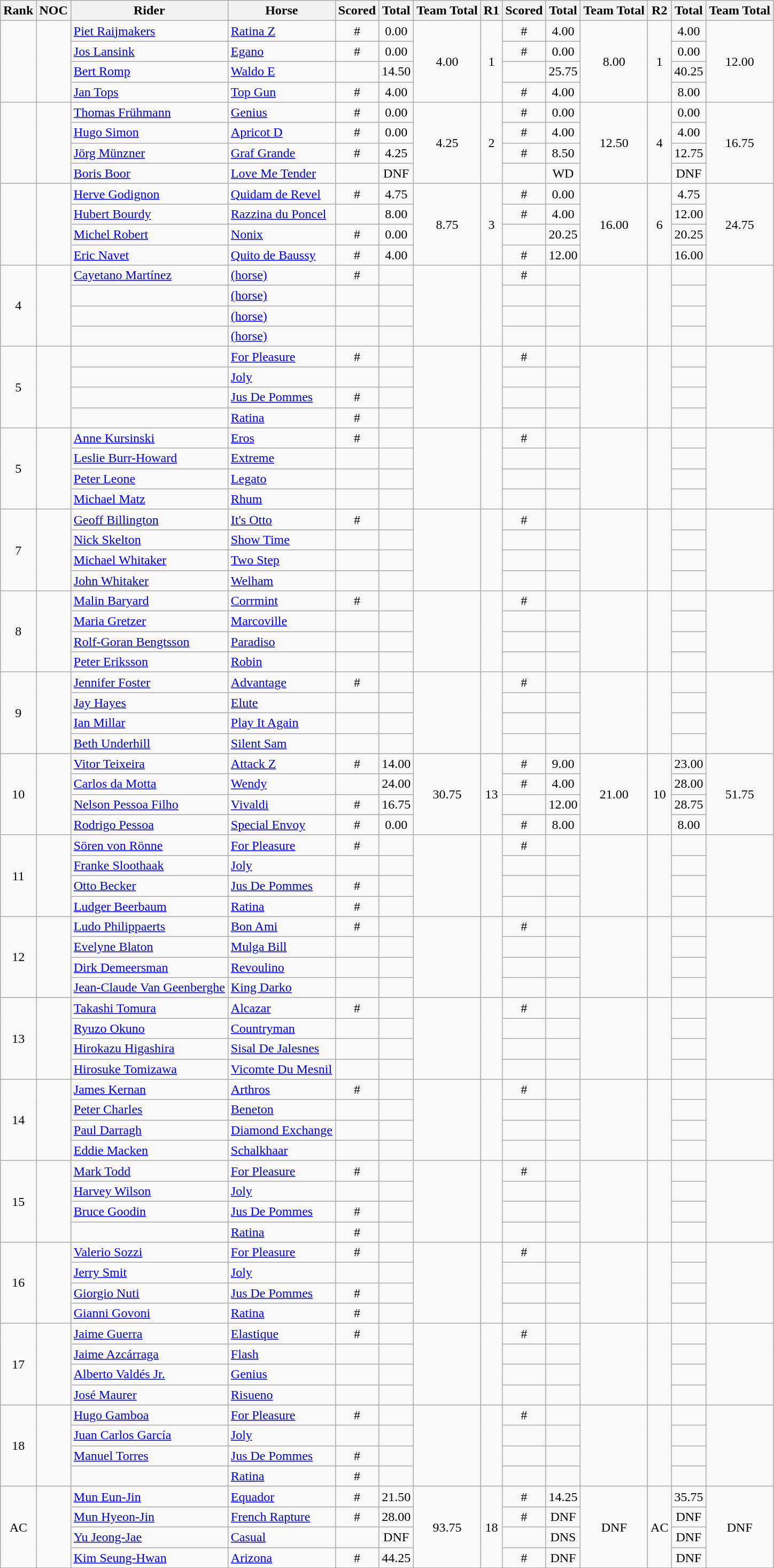<table class="wikitable" style="text-align:center;">
<tr>
<th rowspan=1>Rank</th>
<th rowspan=1>NOC</th>
<th rowspan=1>Rider</th>
<th rowspan=1>Horse</th>
<th rowspan=1>Scored</th>
<th rowspan=1>Total</th>
<th rowspan=1>Team Total</th>
<th rowspan=1>R1</th>
<th rowspan=1>Scored</th>
<th rowspan=1>Total</th>
<th rowspan=1>Team Total</th>
<th rowspan=1>R2</th>
<th rowspan=1>Total</th>
<th rowspan=1>Team Total</th>
</tr>
<tr>
<td rowspan=4 valign=middle></td>
<td rowspan=4 align=middle></td>
<td align="left"><a href='#'>Piet Raijmakers</a></td>
<td align="left"><a href='#'>Ratina Z</a></td>
<td>#</td>
<td>0.00</td>
<td rowspan=4>4.00</td>
<td rowspan=4>1</td>
<td>#</td>
<td>4.00</td>
<td rowspan=4>8.00</td>
<td rowspan=4>1</td>
<td>4.00</td>
<td rowspan=4>12.00</td>
</tr>
<tr>
<td align="left"><a href='#'>Jos Lansink</a></td>
<td align="left"><a href='#'>Egano</a></td>
<td>#</td>
<td>0.00</td>
<td>#</td>
<td>0.00</td>
<td>0.00</td>
</tr>
<tr>
<td align="left"><a href='#'>Bert Romp</a></td>
<td align="left"><a href='#'>Waldo E</a></td>
<td></td>
<td>14.50</td>
<td></td>
<td>25.75</td>
<td>40.25</td>
</tr>
<tr>
<td align="left"><a href='#'>Jan Tops</a></td>
<td align="left"><a href='#'>Top Gun</a></td>
<td>#</td>
<td>4.00</td>
<td>#</td>
<td>4.00</td>
<td>8.00</td>
</tr>
<tr>
<td rowspan=4 valign=middle></td>
<td rowspan=4 align=middle></td>
<td align="left"><a href='#'>Thomas Frühmann</a></td>
<td align="left"><a href='#'>Genius</a></td>
<td>#</td>
<td>0.00</td>
<td rowspan=4>4.25</td>
<td rowspan=4>2</td>
<td>#</td>
<td>0.00</td>
<td rowspan=4>12.50</td>
<td rowspan=4>4</td>
<td>0.00</td>
<td rowspan=4>16.75</td>
</tr>
<tr>
<td align="left"><a href='#'>Hugo Simon</a></td>
<td align="left"><a href='#'>Apricot D</a></td>
<td>#</td>
<td>0.00</td>
<td>#</td>
<td>4.00</td>
<td>4.00</td>
</tr>
<tr>
<td align="left"><a href='#'>Jörg Münzner</a></td>
<td align="left"><a href='#'>Graf Grande</a></td>
<td>#</td>
<td>4.25</td>
<td>#</td>
<td>8.50</td>
<td>12.75</td>
</tr>
<tr>
<td align="left"><a href='#'>Boris Boor</a></td>
<td align="left"><a href='#'>Love Me Tender</a></td>
<td></td>
<td>DNF</td>
<td></td>
<td>WD</td>
<td>DNF</td>
</tr>
<tr>
<td rowspan=4 valign=middle></td>
<td rowspan=4 align=middle></td>
<td align="left"><a href='#'>Herve Godignon</a></td>
<td align="left"><a href='#'>Quidam de Revel</a></td>
<td>#</td>
<td>4.75</td>
<td rowspan=4>8.75</td>
<td rowspan=4>3</td>
<td>#</td>
<td>0.00</td>
<td rowspan=4>16.00</td>
<td rowspan=4>6</td>
<td>4.75</td>
<td rowspan=4>24.75</td>
</tr>
<tr>
<td align="left"><a href='#'>Hubert Bourdy</a></td>
<td align="left"><a href='#'>Razzina du Poncel</a></td>
<td></td>
<td>8.00</td>
<td>#</td>
<td>4.00</td>
<td>12.00</td>
</tr>
<tr>
<td align="left"><a href='#'>Michel Robert</a></td>
<td align="left"><a href='#'>Nonix</a></td>
<td>#</td>
<td>0.00</td>
<td></td>
<td>20.25</td>
<td>20.25</td>
</tr>
<tr>
<td align="left"><a href='#'>Eric Navet</a></td>
<td align="left"><a href='#'>Quito de Baussy</a></td>
<td>#</td>
<td>4.00</td>
<td>#</td>
<td>12.00</td>
<td>16.00</td>
</tr>
<tr>
<td rowspan=4 valign=middle>4</td>
<td rowspan=4 align=middle></td>
<td align="left"><a href='#'>Cayetano Martínez</a></td>
<td align="left"><a href='#'>(horse)</a></td>
<td>#</td>
<td></td>
<td rowspan=4></td>
<td rowspan=4></td>
<td>#</td>
<td></td>
<td rowspan=4></td>
<td rowspan=4></td>
<td></td>
<td rowspan=4></td>
</tr>
<tr>
<td align="left"><a href='#'></a></td>
<td align="left"><a href='#'>(horse)</a></td>
<td></td>
<td></td>
<td></td>
<td></td>
<td></td>
</tr>
<tr>
<td align="left"><a href='#'></a></td>
<td align="left"><a href='#'>(horse)</a></td>
<td></td>
<td></td>
<td></td>
<td></td>
<td></td>
</tr>
<tr>
<td align="left"><a href='#'></a></td>
<td align="left"><a href='#'>(horse)</a></td>
<td></td>
<td></td>
<td></td>
<td></td>
<td></td>
</tr>
<tr>
<td rowspan=4 valign=middle>5</td>
<td rowspan=4 align=middle></td>
<td align="left"><a href='#'></a></td>
<td align="left"><a href='#'>For Pleasure</a></td>
<td>#</td>
<td></td>
<td rowspan=4></td>
<td rowspan=4></td>
<td>#</td>
<td></td>
<td rowspan=4></td>
<td rowspan=4></td>
<td></td>
<td rowspan=4></td>
</tr>
<tr>
<td align="left"><a href='#'></a></td>
<td align="left"><a href='#'>Joly</a></td>
<td></td>
<td></td>
<td></td>
<td></td>
<td></td>
</tr>
<tr>
<td align="left"><a href='#'></a></td>
<td align="left"><a href='#'>Jus De Pommes</a></td>
<td>#</td>
<td></td>
<td></td>
<td></td>
<td></td>
</tr>
<tr>
<td align="left"><a href='#'></a></td>
<td align="left"><a href='#'>Ratina</a></td>
<td>#</td>
<td></td>
<td></td>
<td></td>
<td></td>
</tr>
<tr>
<td rowspan=4 valign=middle>5</td>
<td rowspan=4 align=middle></td>
<td align="left"><a href='#'>Anne Kursinski</a></td>
<td align="left"><a href='#'>Eros</a></td>
<td>#</td>
<td></td>
<td rowspan=4></td>
<td rowspan=4></td>
<td>#</td>
<td></td>
<td rowspan=4></td>
<td rowspan=4></td>
<td></td>
<td rowspan=4></td>
</tr>
<tr>
<td align="left"><a href='#'>Leslie Burr-Howard</a></td>
<td align="left"><a href='#'>Extreme</a></td>
<td></td>
<td></td>
<td></td>
<td></td>
<td></td>
</tr>
<tr>
<td align="left"><a href='#'>Peter Leone</a></td>
<td align="left"><a href='#'>Legato</a></td>
<td></td>
<td></td>
<td></td>
<td></td>
<td></td>
</tr>
<tr>
<td align="left"><a href='#'>Michael Matz</a></td>
<td align="left"><a href='#'>Rhum</a></td>
<td></td>
<td></td>
<td></td>
<td></td>
<td></td>
</tr>
<tr>
<td rowspan=4 align=middle>7</td>
<td rowspan=4 align=middle></td>
<td align="left"><a href='#'>Geoff Billington</a></td>
<td align="left"><a href='#'>It's Otto</a></td>
<td>#</td>
<td></td>
<td rowspan=4></td>
<td rowspan=4></td>
<td>#</td>
<td></td>
<td rowspan=4></td>
<td rowspan=4></td>
<td></td>
<td rowspan=4></td>
</tr>
<tr>
<td align="left"><a href='#'>Nick Skelton</a></td>
<td align="left"><a href='#'>Show Time</a></td>
<td></td>
<td></td>
<td></td>
<td></td>
<td></td>
</tr>
<tr>
<td align="left"><a href='#'>Michael Whitaker</a></td>
<td align="left"><a href='#'>Two Step</a></td>
<td></td>
<td></td>
<td></td>
<td></td>
<td></td>
</tr>
<tr>
<td align="left"><a href='#'>John Whitaker</a></td>
<td align="left"><a href='#'>Welham</a></td>
<td></td>
<td></td>
<td></td>
<td></td>
<td></td>
</tr>
<tr>
<td rowspan=4 valign=middle>8</td>
<td rowspan=4 align=middle></td>
<td align="left"><a href='#'>Malin Baryard</a></td>
<td align="left"><a href='#'>Corrmint</a></td>
<td>#</td>
<td></td>
<td rowspan=4></td>
<td rowspan=4></td>
<td>#</td>
<td></td>
<td rowspan=4></td>
<td rowspan=4></td>
<td></td>
<td rowspan=4></td>
</tr>
<tr>
<td align="left"><a href='#'>Maria Gretzer</a></td>
<td align="left"><a href='#'>Marcoville</a></td>
<td></td>
<td></td>
<td></td>
<td></td>
<td></td>
</tr>
<tr>
<td align="left"><a href='#'>Rolf-Goran Bengtsson</a></td>
<td align="left"><a href='#'>Paradiso</a></td>
<td></td>
<td></td>
<td></td>
<td></td>
<td></td>
</tr>
<tr>
<td align="left"><a href='#'>Peter Eriksson</a></td>
<td align="left"><a href='#'>Robin</a></td>
<td></td>
<td></td>
<td></td>
<td></td>
<td></td>
</tr>
<tr>
<td rowspan=4 valign=middle>9</td>
<td rowspan=4 align=middle></td>
<td align="left"><a href='#'>Jennifer Foster</a></td>
<td align="left"><a href='#'>Advantage</a></td>
<td>#</td>
<td></td>
<td rowspan=4></td>
<td rowspan=4></td>
<td>#</td>
<td></td>
<td rowspan=4></td>
<td rowspan=4></td>
<td></td>
<td rowspan=4></td>
</tr>
<tr>
<td align="left"><a href='#'>Jay Hayes</a></td>
<td align="left"><a href='#'>Elute</a></td>
<td></td>
<td></td>
<td></td>
<td></td>
<td></td>
</tr>
<tr>
<td align="left"><a href='#'>Ian Millar</a></td>
<td align="left"><a href='#'>Play It Again</a></td>
<td></td>
<td></td>
<td></td>
<td></td>
<td></td>
</tr>
<tr>
<td align="left"><a href='#'>Beth Underhill</a></td>
<td align="left"><a href='#'>Silent Sam</a></td>
<td></td>
<td></td>
<td></td>
<td></td>
<td></td>
</tr>
<tr>
<td rowspan=4 valign=middle>10</td>
<td rowspan=4 align=middle></td>
<td align="left"><a href='#'>Vitor Teixeira</a></td>
<td align="left"><a href='#'>Attack Z</a></td>
<td>#</td>
<td>14.00</td>
<td rowspan=4>30.75</td>
<td rowspan=4>13</td>
<td>#</td>
<td>9.00</td>
<td rowspan=4>21.00</td>
<td rowspan=4>10</td>
<td>23.00</td>
<td rowspan=4>51.75</td>
</tr>
<tr>
<td align="left"><a href='#'>Carlos da Motta</a></td>
<td align="left"><a href='#'>Wendy</a></td>
<td></td>
<td>24.00</td>
<td>#</td>
<td>4.00</td>
<td>28.00</td>
</tr>
<tr>
<td align="left"><a href='#'>Nelson Pessoa Filho</a></td>
<td align="left"><a href='#'>Vivaldi</a></td>
<td>#</td>
<td>16.75</td>
<td></td>
<td>12.00</td>
<td>28.75</td>
</tr>
<tr>
<td align="left"><a href='#'>Rodrigo Pessoa</a></td>
<td align="left"><a href='#'>Special Envoy</a></td>
<td>#</td>
<td>0.00</td>
<td>#</td>
<td>8.00</td>
<td>8.00</td>
</tr>
<tr>
<td rowspan=4 valign=middle>11</td>
<td rowspan=4 align=middle></td>
<td align="left"><a href='#'>Sören von Rönne</a></td>
<td align="left"><a href='#'>For Pleasure</a></td>
<td>#</td>
<td></td>
<td rowspan=4></td>
<td rowspan=4></td>
<td>#</td>
<td></td>
<td rowspan=4></td>
<td rowspan=4></td>
<td></td>
<td rowspan=4></td>
</tr>
<tr>
<td align="left"><a href='#'>Franke Sloothaak</a></td>
<td align="left"><a href='#'>Joly</a></td>
<td></td>
<td></td>
<td></td>
<td></td>
<td></td>
</tr>
<tr>
<td align="left"><a href='#'>Otto Becker</a></td>
<td align="left"><a href='#'>Jus De Pommes</a></td>
<td>#</td>
<td></td>
<td></td>
<td></td>
<td></td>
</tr>
<tr>
<td align="left"><a href='#'>Ludger Beerbaum</a></td>
<td align="left"><a href='#'>Ratina</a></td>
<td>#</td>
<td></td>
<td></td>
<td></td>
<td></td>
</tr>
<tr>
<td rowspan=4 valign=middle>12</td>
<td rowspan=4 align=middle></td>
<td align="left"><a href='#'>Ludo Philippaerts</a></td>
<td align="left"><a href='#'>Bon Ami</a></td>
<td>#</td>
<td></td>
<td rowspan=4></td>
<td rowspan=4></td>
<td>#</td>
<td></td>
<td rowspan=4></td>
<td rowspan=4></td>
<td></td>
<td rowspan=4></td>
</tr>
<tr>
<td align="left"><a href='#'>Evelyne Blaton</a></td>
<td align="left"><a href='#'>Mulga Bill</a></td>
<td></td>
<td></td>
<td></td>
<td></td>
<td></td>
</tr>
<tr>
<td align="left"><a href='#'>Dirk Demeersman</a></td>
<td align="left"><a href='#'>Revoulino</a></td>
<td></td>
<td></td>
<td></td>
<td></td>
<td></td>
</tr>
<tr>
<td align="left"><a href='#'>Jean-Claude Van Geenberghe</a></td>
<td align="left"><a href='#'>King Darko</a></td>
<td></td>
<td></td>
<td></td>
<td></td>
<td></td>
</tr>
<tr>
<td rowspan=4 valign=middle>13</td>
<td rowspan=4 align=middle></td>
<td align="left"><a href='#'>Takashi Tomura</a></td>
<td align="left"><a href='#'>Alcazar</a></td>
<td>#</td>
<td></td>
<td rowspan=4></td>
<td rowspan=4></td>
<td>#</td>
<td></td>
<td rowspan=4></td>
<td rowspan=4></td>
<td></td>
<td rowspan=4></td>
</tr>
<tr>
<td align="left"><a href='#'>Ryuzo Okuno</a></td>
<td align="left"><a href='#'>Countryman</a></td>
<td></td>
<td></td>
<td></td>
<td></td>
<td></td>
</tr>
<tr>
<td align="left"><a href='#'>Hirokazu Higashira</a></td>
<td align="left"><a href='#'>Sisal De Jalesnes</a></td>
<td></td>
<td></td>
<td></td>
<td></td>
<td></td>
</tr>
<tr>
<td align="left"><a href='#'>Hirosuke Tomizawa</a></td>
<td align="left"><a href='#'>Vicomte Du Mesnil</a></td>
<td></td>
<td></td>
<td></td>
<td></td>
<td></td>
</tr>
<tr>
<td rowspan=4 valign=middle>14</td>
<td rowspan=4 align=middle></td>
<td align="left"><a href='#'>James Kernan</a></td>
<td align="left"><a href='#'>Arthros</a></td>
<td>#</td>
<td></td>
<td rowspan=4></td>
<td rowspan=4></td>
<td>#</td>
<td></td>
<td rowspan=4></td>
<td rowspan=4></td>
<td></td>
<td rowspan=4></td>
</tr>
<tr>
<td align="left"><a href='#'>Peter Charles</a></td>
<td align="left"><a href='#'>Beneton</a></td>
<td></td>
<td></td>
<td></td>
<td></td>
<td></td>
</tr>
<tr>
<td align="left"><a href='#'>Paul Darragh</a></td>
<td align="left"><a href='#'>Diamond Exchange</a></td>
<td></td>
<td></td>
<td></td>
<td></td>
<td></td>
</tr>
<tr>
<td align="left"><a href='#'>Eddie Macken</a></td>
<td align="left"><a href='#'>Schalkhaar</a></td>
<td></td>
<td></td>
<td></td>
<td></td>
<td></td>
</tr>
<tr>
<td rowspan=4 valign=middle>15</td>
<td rowspan=4 align=middle></td>
<td align="left"><a href='#'>Mark Todd</a></td>
<td align="left"><a href='#'>For Pleasure</a></td>
<td>#</td>
<td></td>
<td rowspan=4></td>
<td rowspan=4></td>
<td>#</td>
<td></td>
<td rowspan=4></td>
<td rowspan=4></td>
<td></td>
<td rowspan=4></td>
</tr>
<tr>
<td align="left"><a href='#'>Harvey Wilson</a></td>
<td align="left"><a href='#'>Joly</a></td>
<td></td>
<td></td>
<td></td>
<td></td>
<td></td>
</tr>
<tr>
<td align="left"><a href='#'>Bruce Goodin</a></td>
<td align="left"><a href='#'>Jus De Pommes</a></td>
<td>#</td>
<td></td>
<td></td>
<td></td>
<td></td>
</tr>
<tr>
<td align="left"><a href='#'></a></td>
<td align="left"><a href='#'>Ratina</a></td>
<td>#</td>
<td></td>
<td></td>
<td></td>
<td></td>
</tr>
<tr>
<td rowspan=4 valign=middle>16</td>
<td rowspan=4 align=middle></td>
<td align="left"><a href='#'>Valerio Sozzi</a></td>
<td align="left"><a href='#'>For Pleasure</a></td>
<td>#</td>
<td></td>
<td rowspan=4></td>
<td rowspan=4></td>
<td>#</td>
<td></td>
<td rowspan=4></td>
<td rowspan=4></td>
<td></td>
<td rowspan=4></td>
</tr>
<tr>
<td align="left"><a href='#'>Jerry Smit</a></td>
<td align="left"><a href='#'>Joly</a></td>
<td></td>
<td></td>
<td></td>
<td></td>
<td></td>
</tr>
<tr>
<td align="left"><a href='#'>Giorgio Nuti</a></td>
<td align="left"><a href='#'>Jus De Pommes</a></td>
<td>#</td>
<td></td>
<td></td>
<td></td>
<td></td>
</tr>
<tr>
<td align="left"><a href='#'>Gianni Govoni</a></td>
<td align="left"><a href='#'>Ratina</a></td>
<td>#</td>
<td></td>
<td></td>
<td></td>
<td></td>
</tr>
<tr>
<td rowspan=4 valign=middle>17</td>
<td rowspan=4 align=middle></td>
<td align="left"><a href='#'>Jaime Guerra</a></td>
<td align="left"><a href='#'>Elastique</a></td>
<td>#</td>
<td></td>
<td rowspan=4></td>
<td rowspan=4></td>
<td>#</td>
<td></td>
<td rowspan=4></td>
<td rowspan=4></td>
<td></td>
<td rowspan=4></td>
</tr>
<tr>
<td align="left"><a href='#'>Jaime Azcárraga</a></td>
<td align="left"><a href='#'>Flash</a></td>
<td></td>
<td></td>
<td></td>
<td></td>
<td></td>
</tr>
<tr>
<td align="left"><a href='#'>Alberto Valdés Jr.</a></td>
<td align="left"><a href='#'>Genius</a></td>
<td></td>
<td></td>
<td></td>
<td></td>
<td></td>
</tr>
<tr>
<td align="left"><a href='#'>José Maurer</a></td>
<td align="left"><a href='#'>Risueno</a></td>
<td></td>
<td></td>
<td></td>
<td></td>
<td></td>
</tr>
<tr>
<td rowspan=4 valign=middle>18</td>
<td rowspan=4 align=middle></td>
<td align="left"><a href='#'>Hugo Gamboa</a></td>
<td align="left"><a href='#'>For Pleasure</a></td>
<td>#</td>
<td></td>
<td rowspan=4></td>
<td rowspan=4></td>
<td>#</td>
<td></td>
<td rowspan=4></td>
<td rowspan=4></td>
<td></td>
<td rowspan=4></td>
</tr>
<tr>
<td align="left"><a href='#'>Juan Carlos García</a></td>
<td align="left"><a href='#'>Joly</a></td>
<td></td>
<td></td>
<td></td>
<td></td>
<td></td>
</tr>
<tr>
<td align="left"><a href='#'>Manuel Torres</a></td>
<td align="left"><a href='#'>Jus De Pommes</a></td>
<td>#</td>
<td></td>
<td></td>
<td></td>
<td></td>
</tr>
<tr>
<td align="left"><a href='#'></a></td>
<td align="left"><a href='#'>Ratina</a></td>
<td>#</td>
<td></td>
<td></td>
<td></td>
<td></td>
</tr>
<tr>
<td rowspan=4 valign=middle>AC</td>
<td rowspan=4 align=middle></td>
<td align="left"><a href='#'>Mun Eun-Jin</a></td>
<td align="left"><a href='#'>Equador</a></td>
<td>#</td>
<td>21.50</td>
<td rowspan=4>93.75</td>
<td rowspan=4>18</td>
<td>#</td>
<td>14.25</td>
<td rowspan=4>DNF</td>
<td rowspan=4>AC</td>
<td>35.75</td>
<td rowspan=4>DNF</td>
</tr>
<tr>
<td align="left"><a href='#'>Mun Hyeon-Jin</a></td>
<td align="left"><a href='#'>French Rapture</a></td>
<td>#</td>
<td>28.00</td>
<td>#</td>
<td>DNF</td>
<td>DNF</td>
</tr>
<tr>
<td align="left"><a href='#'>Yu Jeong-Jae</a></td>
<td align="left"><a href='#'>Casual</a></td>
<td></td>
<td>DNF</td>
<td></td>
<td>DNS</td>
<td>DNF</td>
</tr>
<tr>
<td align="left"><a href='#'>Kim Seung-Hwan</a></td>
<td align="left"><a href='#'>Arizona</a></td>
<td>#</td>
<td>44.25</td>
<td>#</td>
<td>DNF</td>
<td>DNF</td>
</tr>
<tr>
</tr>
</table>
